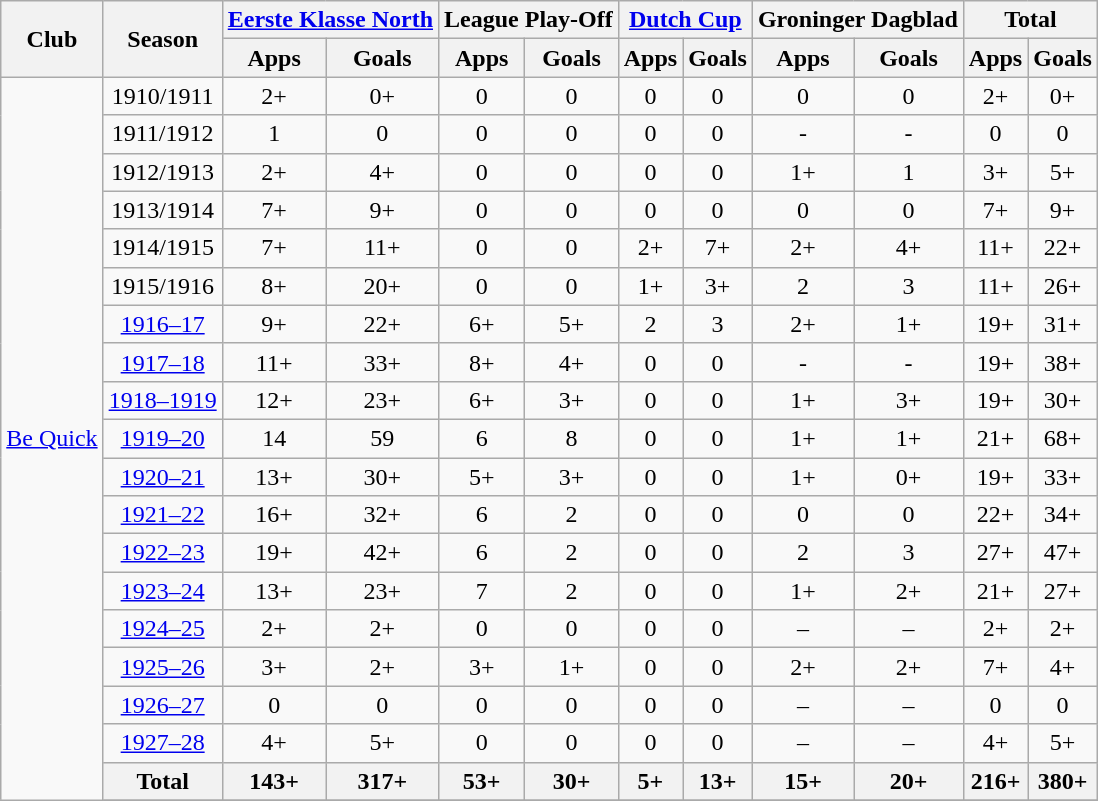<table class="wikitable" style="font-size:100%; text-align: center;">
<tr>
<th rowspan=2>Club</th>
<th rowspan=2>Season</th>
<th colspan=2><a href='#'>Eerste Klasse North</a></th>
<th colspan=2>League Play-Off</th>
<th colspan=2><a href='#'>Dutch Cup</a></th>
<th colspan=2>Groninger Dagblad</th>
<th colspan=2>Total</th>
</tr>
<tr>
<th>Apps</th>
<th>Goals</th>
<th>Apps</th>
<th>Goals</th>
<th>Apps</th>
<th>Goals</th>
<th>Apps</th>
<th>Goals</th>
<th>Apps</th>
<th>Goals</th>
</tr>
<tr>
<td rowspan=20><a href='#'>Be Quick</a></td>
<td>1910/1911</td>
<td>2+</td>
<td>0+</td>
<td>0</td>
<td>0</td>
<td>0</td>
<td>0</td>
<td>0</td>
<td>0</td>
<td>2+</td>
<td>0+</td>
</tr>
<tr>
<td>1911/1912</td>
<td>1</td>
<td>0</td>
<td>0</td>
<td>0</td>
<td>0</td>
<td>0</td>
<td>-</td>
<td>-</td>
<td>0</td>
<td>0</td>
</tr>
<tr>
<td>1912/1913</td>
<td>2+</td>
<td>4+</td>
<td>0</td>
<td>0</td>
<td>0</td>
<td>0</td>
<td>1+</td>
<td>1</td>
<td>3+</td>
<td>5+</td>
</tr>
<tr>
<td>1913/1914</td>
<td>7+</td>
<td>9+</td>
<td>0</td>
<td>0</td>
<td>0</td>
<td>0</td>
<td>0</td>
<td>0</td>
<td>7+</td>
<td>9+</td>
</tr>
<tr>
<td>1914/1915</td>
<td>7+</td>
<td>11+</td>
<td>0</td>
<td>0</td>
<td>2+</td>
<td>7+</td>
<td>2+</td>
<td>4+</td>
<td>11+</td>
<td>22+</td>
</tr>
<tr>
<td>1915/1916</td>
<td>8+</td>
<td>20+</td>
<td>0</td>
<td>0</td>
<td>1+</td>
<td>3+</td>
<td>2</td>
<td>3</td>
<td>11+</td>
<td>26+</td>
</tr>
<tr>
<td><a href='#'>1916–17</a></td>
<td>9+</td>
<td>22+</td>
<td>6+</td>
<td>5+</td>
<td>2</td>
<td>3</td>
<td>2+</td>
<td>1+</td>
<td>19+</td>
<td>31+</td>
</tr>
<tr>
<td><a href='#'>1917–18</a></td>
<td>11+</td>
<td>33+</td>
<td>8+</td>
<td>4+</td>
<td>0</td>
<td>0</td>
<td>-</td>
<td>-</td>
<td>19+</td>
<td>38+</td>
</tr>
<tr>
<td><a href='#'>1918–1919</a></td>
<td>12+</td>
<td>23+</td>
<td>6+</td>
<td>3+</td>
<td>0</td>
<td>0</td>
<td>1+</td>
<td>3+</td>
<td>19+</td>
<td>30+</td>
</tr>
<tr>
<td><a href='#'>1919–20</a></td>
<td>14</td>
<td>59</td>
<td>6</td>
<td>8</td>
<td>0</td>
<td>0</td>
<td>1+</td>
<td>1+</td>
<td>21+</td>
<td>68+</td>
</tr>
<tr>
<td><a href='#'>1920–21</a></td>
<td>13+</td>
<td>30+</td>
<td>5+</td>
<td>3+</td>
<td>0</td>
<td>0</td>
<td>1+</td>
<td>0+</td>
<td>19+</td>
<td>33+</td>
</tr>
<tr>
<td><a href='#'>1921–22</a></td>
<td>16+</td>
<td>32+</td>
<td>6</td>
<td>2</td>
<td>0</td>
<td>0</td>
<td>0</td>
<td>0</td>
<td>22+</td>
<td>34+</td>
</tr>
<tr>
<td><a href='#'>1922–23</a></td>
<td>19+</td>
<td>42+</td>
<td>6</td>
<td>2</td>
<td>0</td>
<td>0</td>
<td>2</td>
<td>3</td>
<td>27+</td>
<td>47+</td>
</tr>
<tr>
<td><a href='#'>1923–24</a></td>
<td>13+</td>
<td>23+</td>
<td>7</td>
<td>2</td>
<td>0</td>
<td>0</td>
<td>1+</td>
<td>2+</td>
<td>21+</td>
<td>27+</td>
</tr>
<tr>
<td><a href='#'>1924–25</a></td>
<td>2+</td>
<td>2+</td>
<td>0</td>
<td>0</td>
<td>0</td>
<td>0</td>
<td>–</td>
<td>–</td>
<td>2+</td>
<td>2+</td>
</tr>
<tr>
<td><a href='#'>1925–26</a></td>
<td>3+</td>
<td>2+</td>
<td>3+</td>
<td>1+</td>
<td>0</td>
<td>0</td>
<td>2+</td>
<td>2+</td>
<td>7+</td>
<td>4+</td>
</tr>
<tr>
<td><a href='#'>1926–27</a></td>
<td>0</td>
<td>0</td>
<td>0</td>
<td>0</td>
<td>0</td>
<td>0</td>
<td>–</td>
<td>–</td>
<td>0</td>
<td>0</td>
</tr>
<tr>
<td><a href='#'>1927–28</a></td>
<td>4+</td>
<td>5+</td>
<td>0</td>
<td>0</td>
<td>0</td>
<td>0</td>
<td>–</td>
<td>–</td>
<td>4+</td>
<td>5+</td>
</tr>
<tr>
<th>Total</th>
<th>143+</th>
<th>317+</th>
<th>53+</th>
<th>30+</th>
<th>5+</th>
<th>13+</th>
<th>15+</th>
<th>20+</th>
<th>216+</th>
<th>380+</th>
</tr>
<tr>
</tr>
</table>
